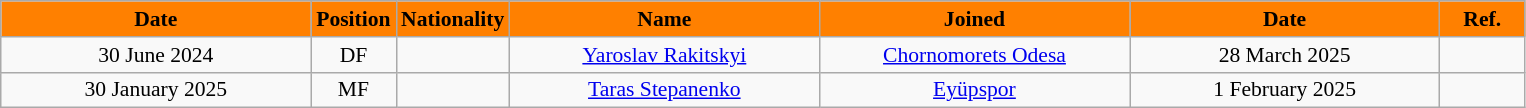<table class="wikitable"  style="text-align:center; font-size:90%; ">
<tr>
<th style="background:#FF8000; color:black; width:200px;">Date</th>
<th style="background:#FF8000; color:black; width:50px;">Position</th>
<th style="background:#FF8000; color:black; width:50px;">Nationality</th>
<th style="background:#FF8000; color:black; width:200px;">Name</th>
<th style="background:#FF8000; color:black; width:200px;">Joined</th>
<th style="background:#FF8000; color:black; width:200px;">Date</th>
<th style="background:#FF8000; color:black; width:50px;">Ref.</th>
</tr>
<tr>
<td>30 June 2024</td>
<td>DF</td>
<td></td>
<td><a href='#'>Yaroslav Rakitskyi</a></td>
<td><a href='#'>Chornomorets Odesa</a></td>
<td>28 March 2025</td>
<td></td>
</tr>
<tr>
<td>30 January 2025</td>
<td>MF</td>
<td></td>
<td><a href='#'>Taras Stepanenko</a></td>
<td><a href='#'>Eyüpspor</a></td>
<td>1 February 2025</td>
<td></td>
</tr>
</table>
